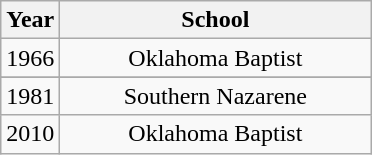<table class="wikitable" style=text-align:center>
<tr>
<th>Year</th>
<th width=200>School</th>
</tr>
<tr>
<td>1966</td>
<td>Oklahoma Baptist</td>
</tr>
<tr>
</tr>
<tr>
<td>1981</td>
<td>Southern Nazarene</td>
</tr>
<tr>
<td>2010</td>
<td>Oklahoma Baptist</td>
</tr>
</table>
